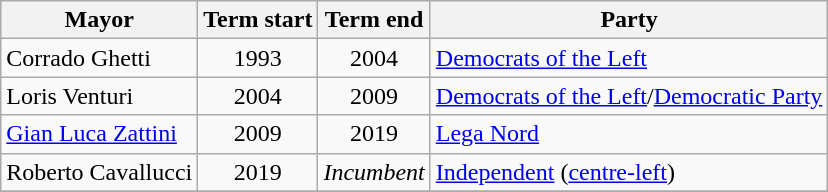<table class="wikitable">
<tr>
<th>Mayor</th>
<th>Term start</th>
<th>Term end</th>
<th>Party</th>
</tr>
<tr>
<td>Corrado Ghetti</td>
<td align=center>1993</td>
<td align=center>2004</td>
<td><a href='#'>Democrats of the Left</a></td>
</tr>
<tr>
<td>Loris Venturi</td>
<td align=center>2004</td>
<td align=center>2009</td>
<td><a href='#'>Democrats of the Left</a>/<a href='#'>Democratic Party</a></td>
</tr>
<tr>
<td><a href='#'>Gian Luca Zattini</a></td>
<td align=center>2009</td>
<td align=center>2019</td>
<td><a href='#'>Lega Nord</a></td>
</tr>
<tr>
<td>Roberto Cavallucci</td>
<td align=center>2019</td>
<td align=center><em>Incumbent</em></td>
<td><a href='#'>Independent</a> (<a href='#'>centre-left</a>)</td>
</tr>
<tr>
</tr>
</table>
